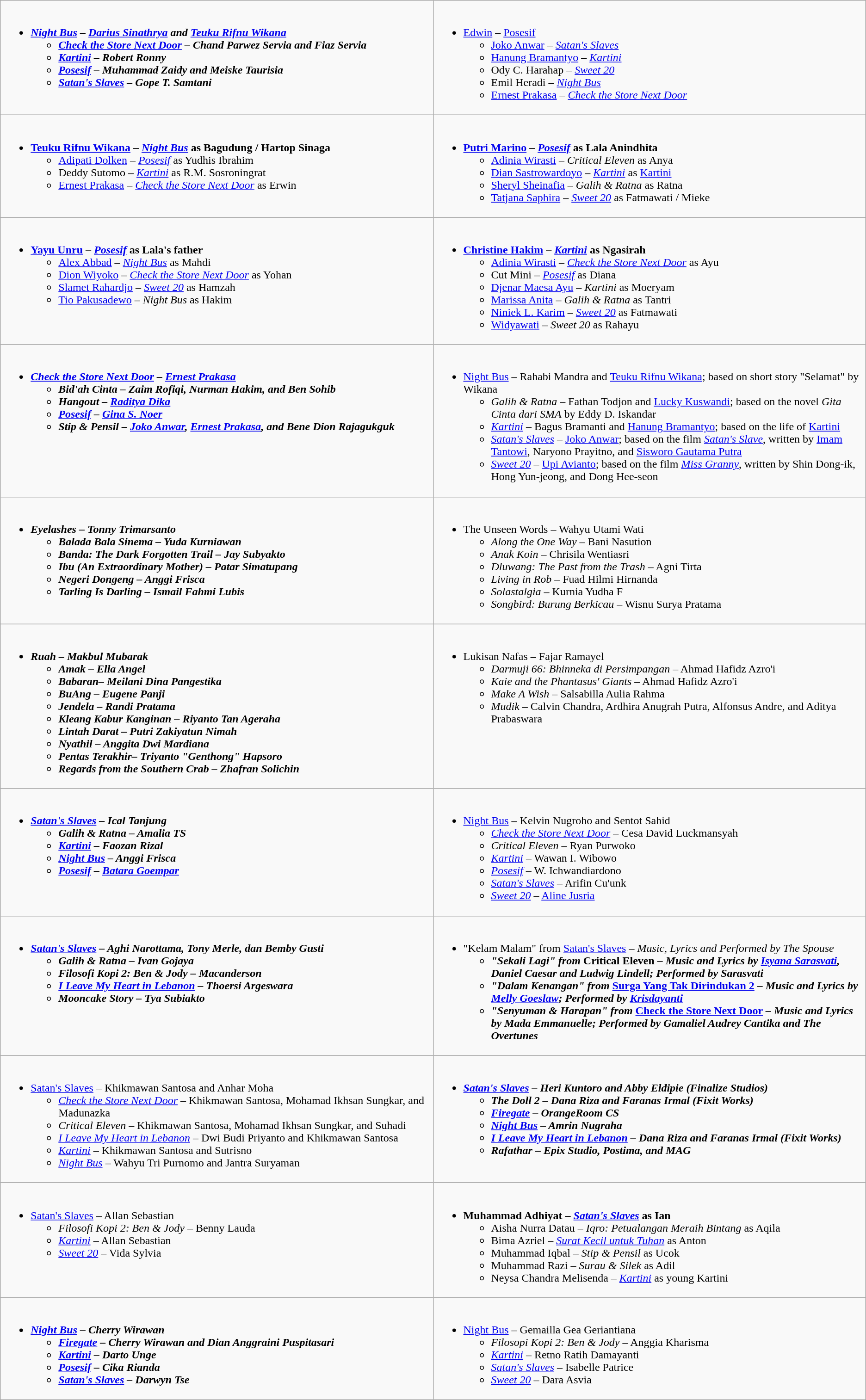<table class="wikitable" role="presentation">
<tr>
<td style="vertical-align:top; width:50%;"><br><ul><li><strong><em><a href='#'>Night Bus</a><em> – <a href='#'>Darius Sinathrya</a> and <a href='#'>Teuku Rifnu Wikana</a><strong><ul><li></em><a href='#'>Check the Store Next Door</a><em> – Chand Parwez Servia and Fiaz Servia</li><li></em><a href='#'>Kartini</a><em> – Robert Ronny</li><li></em><a href='#'>Posesif</a><em> – Muhammad Zaidy and Meiske Taurisia</li><li></em><a href='#'>Satan's Slaves</a><em> – Gope T. Samtani</li></ul></li></ul></td>
<td style="vertical-align:top; width:50%;"><br><ul><li></strong><a href='#'>Edwin</a> – </em><a href='#'>Posesif</a></em></strong><ul><li><a href='#'>Joko Anwar</a> – <em><a href='#'>Satan's Slaves</a></em></li><li><a href='#'>Hanung Bramantyo</a> – <em><a href='#'>Kartini</a></em></li><li>Ody C. Harahap – <em><a href='#'>Sweet 20</a></em></li><li>Emil Heradi – <em><a href='#'>Night Bus</a></em></li><li><a href='#'>Ernest Prakasa</a> – <em><a href='#'>Check the Store Next Door</a></em></li></ul></li></ul></td>
</tr>
<tr>
<td style="vertical-align:top; width:50%;"><br><ul><li><strong><a href='#'>Teuku Rifnu Wikana</a> – <em><a href='#'>Night Bus</a></em> as Bagudung / Hartop Sinaga</strong><ul><li><a href='#'>Adipati Dolken</a> – <em><a href='#'>Posesif</a></em> as Yudhis Ibrahim</li><li>Deddy Sutomo – <em><a href='#'>Kartini</a></em> as R.M. Sosroningrat</li><li><a href='#'>Ernest Prakasa</a> – <em><a href='#'>Check the Store Next Door</a></em> as Erwin</li></ul></li></ul></td>
<td style="vertical-align:top; width:50%;"><br><ul><li><strong><a href='#'>Putri Marino</a> – <em><a href='#'>Posesif</a></em> as Lala Anindhita</strong><ul><li><a href='#'>Adinia Wirasti</a> – <em>Critical Eleven</em> as Anya</li><li><a href='#'>Dian Sastrowardoyo</a> – <em><a href='#'>Kartini</a></em> as <a href='#'>Kartini</a></li><li><a href='#'>Sheryl Sheinafia</a> – <em>Galih & Ratna</em> as Ratna</li><li><a href='#'>Tatjana Saphira</a> – <em><a href='#'>Sweet 20</a></em> as Fatmawati / Mieke</li></ul></li></ul></td>
</tr>
<tr>
<td style="vertical-align:top; width:50%;"><br><ul><li><strong><a href='#'>Yayu Unru</a> – <em><a href='#'>Posesif</a></em> as Lala's father</strong><ul><li><a href='#'>Alex Abbad</a> – <em><a href='#'>Night Bus</a></em> as Mahdi</li><li><a href='#'>Dion Wiyoko</a> – <em><a href='#'>Check the Store Next Door</a></em> as Yohan</li><li><a href='#'>Slamet Rahardjo</a> – <em><a href='#'>Sweet 20</a></em> as Hamzah</li><li><a href='#'>Tio Pakusadewo</a> – <em>Night Bus</em> as Hakim</li></ul></li></ul></td>
<td style="vertical-align:top; width:50%;"><br><ul><li><strong><a href='#'>Christine Hakim</a> – <em><a href='#'>Kartini</a></em> as Ngasirah</strong><ul><li><a href='#'>Adinia Wirasti</a> – <em><a href='#'>Check the Store Next Door</a></em> as Ayu</li><li>Cut Mini – <em><a href='#'>Posesif</a></em> as Diana</li><li><a href='#'>Djenar Maesa Ayu</a> – <em>Kartini</em> as Moeryam</li><li><a href='#'>Marissa Anita</a> – <em>Galih & Ratna</em> as Tantri</li><li><a href='#'>Niniek L. Karim</a> – <em><a href='#'>Sweet 20</a></em> as Fatmawati</li><li><a href='#'>Widyawati</a> – <em>Sweet 20</em> as Rahayu</li></ul></li></ul></td>
</tr>
<tr>
<td style="vertical-align:top; width:50%;"><br><ul><li><strong><em><a href='#'>Check the Store Next Door</a><em> – <a href='#'>Ernest Prakasa</a><strong><ul><li></em>Bid'ah Cinta<em> – Zaim Rofiqi, Nurman Hakim, and Ben Sohib</li><li></em>Hangout<em> – <a href='#'>Raditya Dika</a></li><li></em><a href='#'>Posesif</a><em> – <a href='#'>Gina S. Noer</a></li><li></em>Stip & Pensil<em> – <a href='#'>Joko Anwar</a>, <a href='#'>Ernest Prakasa</a>, and Bene Dion Rajagukguk</li></ul></li></ul></td>
<td style="vertical-align:top; width:50%;"><br><ul><li></em></strong><a href='#'>Night Bus</a></em> – Rahabi Mandra and <a href='#'>Teuku Rifnu Wikana</a>; based on short story "Selamat" by Wikana</strong><ul><li><em>Galih & Ratna</em> – Fathan Todjon and <a href='#'>Lucky Kuswandi</a>; based on the novel <em>Gita Cinta dari SMA</em> by Eddy D. Iskandar</li><li><em><a href='#'>Kartini</a></em> – Bagus Bramanti and <a href='#'>Hanung Bramantyo</a>; based on the life of <a href='#'>Kartini</a></li><li><em><a href='#'>Satan's Slaves</a></em> – <a href='#'>Joko Anwar</a>; based on the film <em><a href='#'>Satan's Slave</a></em>, written by <a href='#'>Imam Tantowi</a>, Naryono Prayitno, and <a href='#'>Sisworo Gautama Putra</a></li><li><em><a href='#'>Sweet 20</a></em> – <a href='#'>Upi Avianto</a>; based on the film <em><a href='#'>Miss Granny</a></em>, written by Shin Dong-ik, Hong Yun-jeong, and Dong Hee-seon</li></ul></li></ul></td>
</tr>
<tr>
<td style="vertical-align:top; width:50%;"><br><ul><li><strong><em>Eyelashes<em> – Tonny Trimarsanto<strong><ul><li></em>Balada Bala Sinema<em> – Yuda Kurniawan</li><li></em>Banda: The Dark Forgotten Trail<em> – Jay Subyakto</li><li></em>Ibu (An Extraordinary Mother)<em> – Patar Simatupang</li><li></em>Negeri Dongeng<em> – Anggi Frisca</li><li></em>Tarling Is Darling<em> – Ismail Fahmi Lubis</li></ul></li></ul></td>
<td style="vertical-align:top; width:50%;"><br><ul><li></em></strong>The Unseen Words</em> – Wahyu Utami Wati</strong><ul><li><em>Along the One Way</em> – Bani Nasution</li><li><em>Anak Koin</em> – Chrisila Wentiasri</li><li><em>Dluwang: The Past from the Trash</em> – Agni Tirta</li><li><em>Living in Rob</em> – Fuad Hilmi Hirnanda</li><li><em>Solastalgia</em> – Kurnia Yudha F</li><li><em>Songbird: Burung Berkicau</em> – Wisnu Surya Pratama</li></ul></li></ul></td>
</tr>
<tr>
<td style="vertical-align:top; width:50%;"><br><ul><li><strong><em>Ruah<em> – Makbul Mubarak<strong><ul><li></em>Amak<em> – Ella Angel</li><li></em>Babaran<em>– Meilani Dina Pangestika</li><li></em>BuAng<em> – Eugene Panji</li><li></em>Jendela<em> – Randi Pratama</li><li></em>Kleang Kabur Kanginan<em> – Riyanto Tan Ageraha</li><li></em>Lintah Darat<em> – Putri Zakiyatun Nimah</li><li></em>Nyathil<em> – Anggita Dwi Mardiana</li><li></em>Pentas Terakhir<em>– Triyanto "Genthong" Hapsoro</li><li></em>Regards from the Southern Crab<em> – Zhafran Solichin</li></ul></li></ul></td>
<td style="vertical-align:top; width:50%;"><br><ul><li></em></strong>Lukisan Nafas</em> – Fajar Ramayel</strong><ul><li><em>Darmuji 66: Bhinneka di Persimpangan</em> – Ahmad Hafidz Azro'i</li><li><em>Kaie and the Phantasus' Giants</em> – Ahmad Hafidz Azro'i</li><li><em>Make A Wish</em> – Salsabilla Aulia Rahma</li><li><em>Mudik</em> – Calvin Chandra, Ardhira Anugrah Putra, Alfonsus Andre, and Aditya Prabaswara</li></ul></li></ul></td>
</tr>
<tr>
<td style="vertical-align:top; width:50%;"><br><ul><li><strong><em><a href='#'>Satan's Slaves</a><em> – Ical Tanjung<strong><ul><li></em>Galih & Ratna<em> – Amalia TS</li><li></em><a href='#'>Kartini</a><em> – Faozan Rizal</li><li></em><a href='#'>Night Bus</a><em> – Anggi Frisca</li><li></em><a href='#'>Posesif</a><em> – <a href='#'>Batara Goempar</a></li></ul></li></ul></td>
<td style="vertical-align:top; width:50%;"><br><ul><li></em></strong><a href='#'>Night Bus</a></em> – Kelvin Nugroho and Sentot Sahid</strong><ul><li><em><a href='#'>Check the Store Next Door</a></em> – Cesa David Luckmansyah</li><li><em>Critical Eleven</em> – Ryan Purwoko</li><li><em><a href='#'>Kartini</a></em> – Wawan I. Wibowo</li><li><em><a href='#'>Posesif</a></em> – W. Ichwandiardono</li><li><em><a href='#'>Satan's Slaves</a></em> – Arifin Cu'unk</li><li><em><a href='#'>Sweet 20</a></em> – <a href='#'>Aline Jusria</a></li></ul></li></ul></td>
</tr>
<tr>
<td style="vertical-align:top; width:50%;"><br><ul><li><strong><em><a href='#'>Satan's Slaves</a><em> – Aghi Narottama, Tony Merle, dan Bemby Gusti<strong><ul><li></em>Galih & Ratna<em> – Ivan Gojaya</li><li></em>Filosofi Kopi 2: Ben & Jody<em> – Macanderson</li><li></em><a href='#'>I Leave My Heart in Lebanon</a><em> – Thoersi Argeswara</li><li></em>Mooncake Story<em> – Tya Subiakto</li></ul></li></ul></td>
<td style="vertical-align:top; width:50%;"><br><ul><li></strong>"Kelam Malam" from </em><a href='#'>Satan's Slaves</a><em> – Music, Lyrics and Performed by The Spouse<strong><ul><li>"Sekali Lagi" from </em>Critical Eleven<em> – Music and Lyrics by <a href='#'>Isyana Sarasvati</a>, Daniel Caesar and Ludwig Lindell; Performed by Sarasvati</li><li>"Dalam Kenangan" from </em><a href='#'>Surga Yang Tak Dirindukan 2</a><em> – Music and Lyrics by <a href='#'>Melly Goeslaw</a>; Performed by <a href='#'>Krisdayanti</a></li><li>"Senyuman & Harapan" from </em><a href='#'>Check the Store Next Door</a><em> – Music and Lyrics by Mada Emmanuelle; Performed by Gamaliel Audrey Cantika and The Overtunes</li></ul></li></ul></td>
</tr>
<tr>
<td style="vertical-align:top; width:50%;"><br><ul><li></em></strong><a href='#'>Satan's Slaves</a></em> – Khikmawan Santosa and Anhar Moha</strong><ul><li><em><a href='#'>Check the Store Next Door</a></em> – Khikmawan Santosa, Mohamad Ikhsan Sungkar, and Madunazka</li><li><em>Critical Eleven</em> – Khikmawan Santosa, Mohamad Ikhsan Sungkar, and Suhadi</li><li><em><a href='#'>I Leave My Heart in Lebanon</a></em> – Dwi Budi Priyanto and Khikmawan Santosa</li><li><em><a href='#'>Kartini</a></em> – Khikmawan Santosa and Sutrisno</li><li><em><a href='#'>Night Bus</a></em> – Wahyu Tri Purnomo and Jantra Suryaman</li></ul></li></ul></td>
<td style="vertical-align:top; width:50%;"><br><ul><li><strong><em><a href='#'>Satan's Slaves</a><em> – Heri Kuntoro and Abby Eldipie (Finalize Studios)<strong><ul><li></em>The Doll 2<em> – Dana Riza and Faranas Irmal (Fixit Works)</li><li></em><a href='#'>Firegate</a><em> – OrangeRoom CS</li><li></em><a href='#'>Night Bus</a><em> – Amrin Nugraha</li><li></em><a href='#'>I Leave My Heart in Lebanon</a><em> – Dana Riza and Faranas Irmal (Fixit Works)</li><li></em>Rafathar<em> – Epix Studio, Postima, and MAG</li></ul></li></ul></td>
</tr>
<tr>
<td style="vertical-align:top; width:50%;"><br><ul><li></em></strong><a href='#'>Satan's Slaves</a></em> – Allan Sebastian</strong><ul><li><em>Filosofi Kopi 2: Ben & Jody</em> – Benny Lauda</li><li><em><a href='#'>Kartini</a></em> – Allan Sebastian</li><li><em><a href='#'>Sweet 20</a></em> – Vida Sylvia</li></ul></li></ul></td>
<td style="vertical-align:top; width:50%;"><br><ul><li><strong>Muhammad Adhiyat – <em><a href='#'>Satan's Slaves</a></em> as Ian</strong><ul><li>Aisha Nurra Datau – <em>Iqro: Petualangan Meraih Bintang</em> as Aqila</li><li>Bima Azriel – <em><a href='#'>Surat Kecil untuk Tuhan</a></em> as Anton</li><li>Muhammad Iqbal – <em>Stip & Pensil</em> as Ucok</li><li>Muhammad Razi – <em>Surau & Silek</em> as Adil</li><li>Neysa Chandra Melisenda – <em><a href='#'>Kartini</a></em> as young Kartini</li></ul></li></ul></td>
</tr>
<tr>
<td style="vertical-align:top; width:50%;"><br><ul><li><strong><em><a href='#'>Night Bus</a><em> – Cherry Wirawan<strong><ul><li></em><a href='#'>Firegate</a><em> – Cherry Wirawan and Dian Anggraini Puspitasari</li><li></em><a href='#'>Kartini</a><em> – Darto Unge</li><li></em><a href='#'>Posesif</a><em> – Cika Rianda</li><li></em><a href='#'>Satan's Slaves</a><em> – Darwyn Tse</li></ul></li></ul></td>
<td style="vertical-align:top; width:50%;"><br><ul><li></em></strong><a href='#'>Night Bus</a></em> – Gemailla Gea Geriantiana</strong><ul><li><em>Filosopi Kopi 2: Ben & Jody</em> – Anggia Kharisma</li><li><em><a href='#'>Kartini</a></em> – Retno Ratih Damayanti</li><li><em><a href='#'>Satan's Slaves</a></em> – Isabelle Patrice</li><li><em><a href='#'>Sweet 20</a></em> – Dara Asvia</li></ul></li></ul></td>
</tr>
</table>
